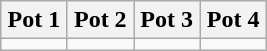<table class="wikitable">
<tr>
<th style="width:24%">Pot 1</th>
<th style="width:24%">Pot 2</th>
<th style="width:24%">Pot 3</th>
<th style="width:24%">Pot 4</th>
</tr>
<tr style="vertical-align:top">
<td></td>
<td></td>
<td></td>
<td></td>
</tr>
</table>
